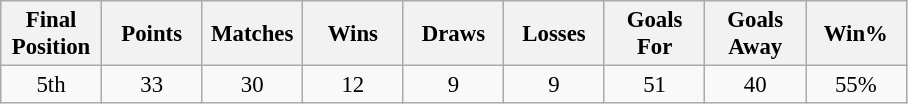<table class="wikitable" style="font-size: 95%; text-align: center;">
<tr>
<th width=60>Final Position</th>
<th width=60>Points</th>
<th width=60>Matches</th>
<th width=60>Wins</th>
<th width=60>Draws</th>
<th width=60>Losses</th>
<th width=60>Goals For</th>
<th width=60>Goals Away</th>
<th width=60>Win%</th>
</tr>
<tr>
<td>5th</td>
<td>33</td>
<td>30</td>
<td>12</td>
<td>9</td>
<td>9</td>
<td>51</td>
<td>40</td>
<td>55%</td>
</tr>
</table>
